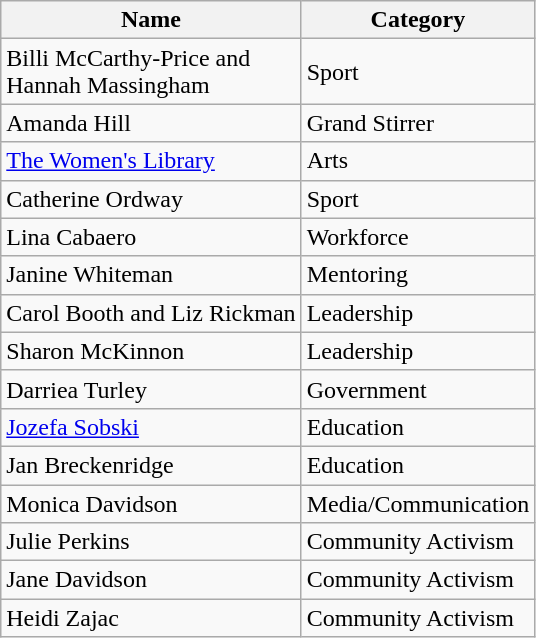<table class="wikitable">
<tr>
<th>Name</th>
<th>Category</th>
</tr>
<tr>
<td>Billi McCarthy-Price and<br>Hannah Massingham</td>
<td>Sport</td>
</tr>
<tr>
<td>Amanda Hill</td>
<td>Grand Stirrer</td>
</tr>
<tr>
<td><a href='#'>The Women's Library</a></td>
<td>Arts</td>
</tr>
<tr>
<td>Catherine Ordway</td>
<td>Sport</td>
</tr>
<tr>
<td>Lina Cabaero</td>
<td>Workforce</td>
</tr>
<tr>
<td>Janine Whiteman</td>
<td>Mentoring</td>
</tr>
<tr>
<td>Carol Booth and Liz Rickman</td>
<td>Leadership</td>
</tr>
<tr>
<td>Sharon McKinnon</td>
<td>Leadership</td>
</tr>
<tr>
<td>Darriea Turley</td>
<td>Government</td>
</tr>
<tr>
<td><a href='#'>Jozefa Sobski</a></td>
<td>Education</td>
</tr>
<tr>
<td>Jan Breckenridge</td>
<td>Education</td>
</tr>
<tr>
<td>Monica Davidson</td>
<td>Media/Communication</td>
</tr>
<tr>
<td>Julie Perkins</td>
<td>Community Activism</td>
</tr>
<tr>
<td>Jane Davidson</td>
<td>Community Activism</td>
</tr>
<tr>
<td>Heidi Zajac</td>
<td>Community Activism</td>
</tr>
</table>
